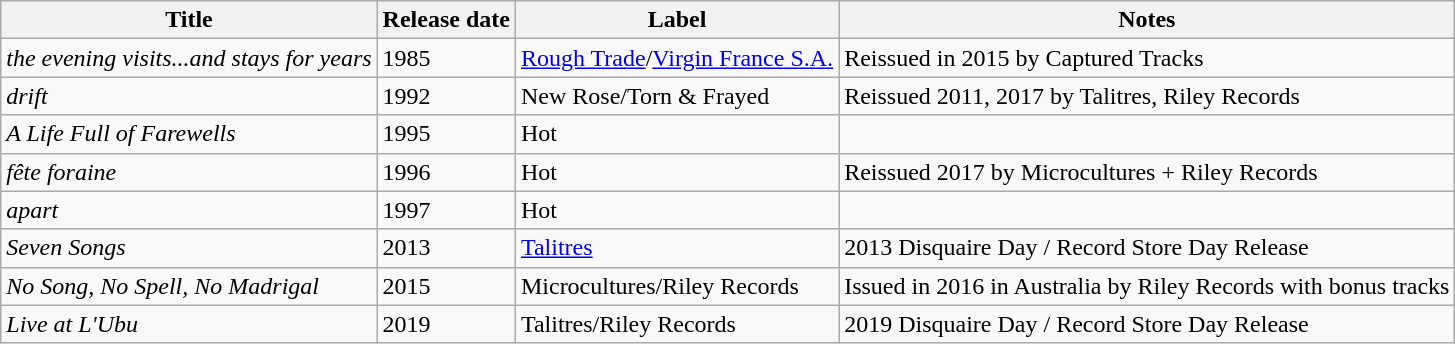<table class="wikitable"|>
<tr>
<th>Title</th>
<th>Release date</th>
<th>Label</th>
<th>Notes</th>
</tr>
<tr>
<td><em>the evening visits...and stays for years</em></td>
<td>1985</td>
<td><a href='#'>Rough Trade</a>/<a href='#'>Virgin France S.A.</a></td>
<td>Reissued in 2015 by Captured Tracks</td>
</tr>
<tr>
<td><em>drift</em></td>
<td>1992</td>
<td>New Rose/Torn & Frayed</td>
<td>Reissued 2011, 2017 by Talitres, Riley Records</td>
</tr>
<tr>
<td><em>A Life Full of Farewells</em></td>
<td>1995</td>
<td>Hot</td>
<td></td>
</tr>
<tr>
<td><em>fête foraine</em></td>
<td>1996</td>
<td>Hot</td>
<td>Reissued 2017 by Microcultures + Riley Records</td>
</tr>
<tr>
<td><em>apart</em></td>
<td>1997</td>
<td>Hot</td>
<td></td>
</tr>
<tr>
<td><em>Seven Songs</em></td>
<td>2013</td>
<td><a href='#'>Talitres</a></td>
<td>2013 Disquaire Day / Record Store Day Release</td>
</tr>
<tr>
<td><em>No Song, No Spell, No Madrigal</em></td>
<td>2015</td>
<td>Microcultures/Riley Records</td>
<td>Issued in 2016 in Australia by Riley Records with bonus tracks</td>
</tr>
<tr>
<td><em>Live at L'Ubu</em></td>
<td>2019</td>
<td>Talitres/Riley Records</td>
<td>2019 Disquaire Day / Record Store Day Release</td>
</tr>
</table>
